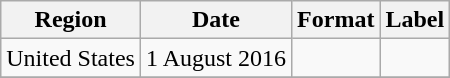<table class=wikitable>
<tr>
<th>Region</th>
<th>Date</th>
<th>Format</th>
<th>Label</th>
</tr>
<tr>
<td>United States</td>
<td>1 August 2016</td>
<td></td>
<td></td>
</tr>
<tr>
</tr>
</table>
